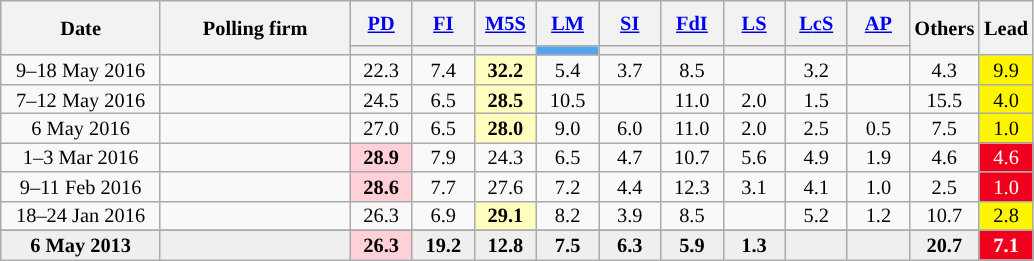<table class=wikitable style="text-align:center;font-size:85%;line-height:13px">
<tr style="height:30px; background-color:#E9E9E9">
<th style="width:100px;" rowspan="2">Date</th>
<th style="width:120px;" rowspan="2">Polling firm</th>
<th style="width:35px;"><a href='#'>PD</a></th>
<th style="width:35px;"><a href='#'>FI</a></th>
<th style="width:35px;"><a href='#'>M5S</a></th>
<th style="width:35px;"><a href='#'>LM</a></th>
<th style="width:35px;"><a href='#'>SI</a></th>
<th style="width:35px;"><a href='#'>FdI</a></th>
<th style="width:35px;"><a href='#'>LS</a></th>
<th style="width:35px;"><a href='#'>L</a><a href='#'>cS</a></th>
<th style="width:35px;"><a href='#'>AP</a></th>
<th style="width:35px;" rowspan="2">Others</th>
<th style="width:25px;" rowspan="2">Lead</th>
</tr>
<tr>
<th style="background:"></th>
<th style="background:"></th>
<th style="background:"></th>
<th style="background:#56A5EC;"></th>
<th style="background:"></th>
<th style="background:"></th>
<th style="background:"></th>
<th style="background:"></th>
<th style="background:"></th>
</tr>
<tr>
<td>9–18 May 2016</td>
<td></td>
<td>22.3</td>
<td>7.4</td>
<td style="background:#FFFFBF"><strong>32.2</strong></td>
<td>5.4</td>
<td>3.7</td>
<td>8.5</td>
<td></td>
<td>3.2</td>
<td></td>
<td>4.3</td>
<td style="background:#FFF500; color:black;">9.9</td>
</tr>
<tr>
<td>7–12 May 2016</td>
<td></td>
<td>24.5</td>
<td>6.5</td>
<td style="background:#FFFFBF"><strong>28.5</strong></td>
<td>10.5</td>
<td></td>
<td>11.0</td>
<td>2.0</td>
<td>1.5</td>
<td></td>
<td>15.5</td>
<td style="background:#FFF500; color:black;">4.0</td>
</tr>
<tr>
<td>6 May 2016</td>
<td></td>
<td>27.0</td>
<td>6.5</td>
<td style="background:#FFFFBF"><strong>28.0</strong></td>
<td>9.0</td>
<td>6.0</td>
<td>11.0</td>
<td>2.0</td>
<td>2.5</td>
<td>0.5</td>
<td>7.5</td>
<td style="background:#FFF500; color:black;">1.0</td>
</tr>
<tr>
<td>1–3 Mar 2016</td>
<td></td>
<td style="background:#FFD0D7"><strong>28.9</strong></td>
<td>7.9</td>
<td>24.3</td>
<td>6.5</td>
<td>4.7</td>
<td>10.7</td>
<td>5.6</td>
<td>4.9</td>
<td>1.9</td>
<td>4.6</td>
<td style="background:#F0001C; color:white;">4.6</td>
</tr>
<tr>
<td>9–11 Feb 2016</td>
<td></td>
<td style="background:#FFD0D7"><strong>28.6</strong></td>
<td>7.7</td>
<td>27.6</td>
<td>7.2</td>
<td>4.4</td>
<td>12.3</td>
<td>3.1</td>
<td>4.1</td>
<td>1.0</td>
<td>2.5</td>
<td style="background:#F0001C; color:white;">1.0</td>
</tr>
<tr>
<td>18–24 Jan 2016</td>
<td></td>
<td>26.3</td>
<td>6.9</td>
<td style="background:#FFFFBF"><strong>29.1</strong></td>
<td>8.2</td>
<td>3.9</td>
<td>8.5</td>
<td></td>
<td>5.2</td>
<td>1.2</td>
<td>10.7</td>
<td style="background:#FFF500; color:black;">2.8</td>
</tr>
<tr>
</tr>
<tr style="background:#EFEFEF; font-weight:bold;">
<td>6 May 2013</td>
<td></td>
<td style="background:#FFD0D7"><strong>26.3</strong></td>
<td>19.2</td>
<td>12.8</td>
<td>7.5</td>
<td>6.3</td>
<td>5.9</td>
<td>1.3</td>
<td></td>
<td></td>
<td>20.7</td>
<td style="background:#F0001C; color:white;">7.1</td>
</tr>
</table>
